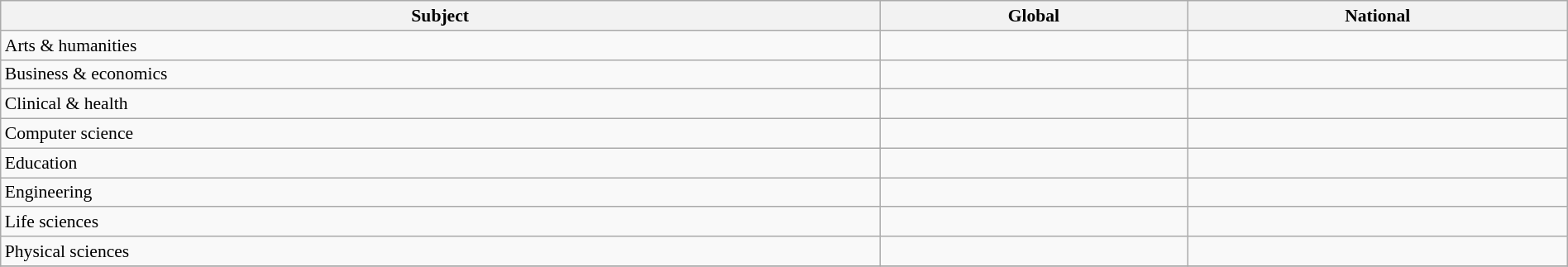<table class="wikitable sortable" style="width: 100%; font-size: 90%">
<tr>
<th>Subject</th>
<th>Global</th>
<th>National</th>
</tr>
<tr>
<td>Arts & humanities</td>
<td data-sort-value="126–150"></td>
<td data-sort-value="12–14"></td>
</tr>
<tr>
<td>Business & economics</td>
<td data-sort-value="27"></td>
<td data-sort-value="1"></td>
</tr>
<tr>
<td>Clinical & health</td>
<td data-sort-value="65"></td>
<td data-sort-value="4"></td>
</tr>
<tr>
<td>Computer science</td>
<td data-sort-value="15"></td>
<td data-sort-value="1"></td>
</tr>
<tr>
<td>Education</td>
<td data-sort-value="50"></td>
<td data-sort-value="2"></td>
</tr>
<tr>
<td>Engineering</td>
<td data-sort-value="22"></td>
<td data-sort-value="1"></td>
</tr>
<tr>
<td>Life sciences</td>
<td data-sort-value="33"></td>
<td data-sort-value="2"></td>
</tr>
<tr>
<td>Physical sciences</td>
<td data-sort-value="22"></td>
<td data-sort-value="1"></td>
</tr>
<tr>
</tr>
</table>
